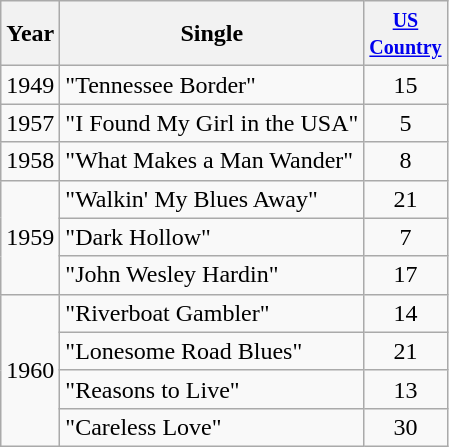<table class="wikitable">
<tr>
<th>Year</th>
<th>Single</th>
<th width="45"><small><a href='#'>US Country</a></small></th>
</tr>
<tr>
<td>1949</td>
<td>"Tennessee Border"</td>
<td align="center">15</td>
</tr>
<tr>
<td>1957</td>
<td>"I Found My Girl in the USA"</td>
<td align="center">5</td>
</tr>
<tr>
<td>1958</td>
<td>"What Makes a Man Wander"</td>
<td align="center">8</td>
</tr>
<tr>
<td rowspan="3">1959</td>
<td>"Walkin' My Blues Away"</td>
<td align="center">21</td>
</tr>
<tr>
<td>"Dark Hollow"</td>
<td align="center">7</td>
</tr>
<tr>
<td>"John Wesley Hardin"</td>
<td align="center">17</td>
</tr>
<tr>
<td rowspan="4">1960</td>
<td>"Riverboat Gambler"</td>
<td align="center">14</td>
</tr>
<tr>
<td>"Lonesome Road Blues"</td>
<td align="center">21</td>
</tr>
<tr>
<td>"Reasons to Live"</td>
<td align="center">13</td>
</tr>
<tr>
<td>"Careless Love"</td>
<td align="center">30</td>
</tr>
</table>
